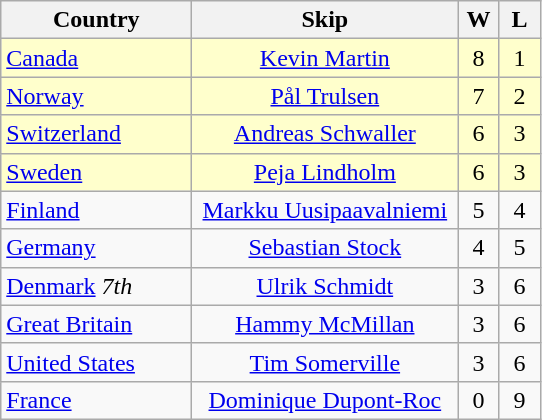<table class="wikitable">
<tr>
<th bgcolor="#efefef" width="120">Country</th>
<th bgcolor="#efefef" width="170">Skip</th>
<th bgcolor="#efefef" width="20">W</th>
<th bgcolor="#efefef" width="20">L</th>
</tr>
<tr align=center bgcolor="#ffffcc">
<td align=left> <a href='#'>Canada</a></td>
<td><a href='#'>Kevin Martin</a></td>
<td>8</td>
<td>1</td>
</tr>
<tr align=center bgcolor="#ffffcc">
<td align=left> <a href='#'>Norway</a></td>
<td><a href='#'>Pål Trulsen</a></td>
<td>7</td>
<td>2</td>
</tr>
<tr align=center bgcolor="#ffffcc">
<td align=left> <a href='#'>Switzerland</a></td>
<td><a href='#'>Andreas Schwaller</a></td>
<td>6</td>
<td>3</td>
</tr>
<tr align=center bgcolor="#ffffcc">
<td align=left> <a href='#'>Sweden</a></td>
<td><a href='#'>Peja Lindholm</a></td>
<td>6</td>
<td>3</td>
</tr>
<tr align=center>
<td align=left> <a href='#'>Finland</a></td>
<td><a href='#'>Markku Uusipaavalniemi</a></td>
<td>5</td>
<td>4</td>
</tr>
<tr align=center>
<td align=left> <a href='#'>Germany</a></td>
<td><a href='#'>Sebastian Stock</a></td>
<td>4</td>
<td>5</td>
</tr>
<tr align=center>
<td align=left> <a href='#'>Denmark</a> <em>7th</em></td>
<td><a href='#'>Ulrik Schmidt</a></td>
<td>3</td>
<td>6</td>
</tr>
<tr align=center>
<td align=left> <a href='#'>Great Britain</a></td>
<td><a href='#'>Hammy McMillan</a></td>
<td>3</td>
<td>6</td>
</tr>
<tr align=center>
<td align=left> <a href='#'>United States</a></td>
<td><a href='#'>Tim Somerville</a></td>
<td>3</td>
<td>6</td>
</tr>
<tr align=center>
<td align=left> <a href='#'>France</a></td>
<td><a href='#'>Dominique Dupont-Roc</a></td>
<td>0</td>
<td>9</td>
</tr>
</table>
